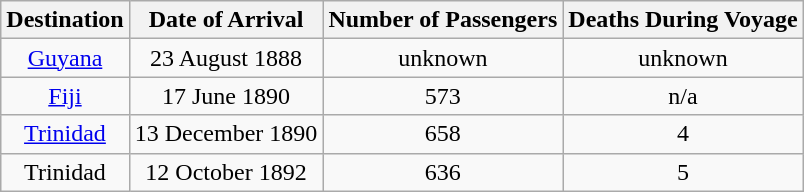<table class="wikitable" style="margin: 1em auto 1em auto;">
<tr align="center">
<th>Destination</th>
<th>Date of Arrival</th>
<th>Number of Passengers</th>
<th>Deaths During Voyage</th>
</tr>
<tr align="center">
<td><a href='#'>Guyana</a></td>
<td>23 August 1888</td>
<td>unknown</td>
<td>unknown</td>
</tr>
<tr align="center">
<td><a href='#'>Fiji</a></td>
<td>17 June 1890</td>
<td>573</td>
<td>n/a</td>
</tr>
<tr align="center">
<td><a href='#'>Trinidad</a></td>
<td>13 December 1890</td>
<td>658</td>
<td>4</td>
</tr>
<tr align="center">
<td>Trinidad</td>
<td>12 October 1892</td>
<td>636</td>
<td>5</td>
</tr>
</table>
